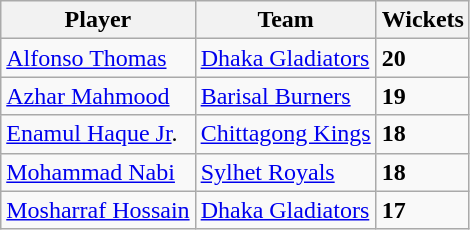<table class="wikitable">
<tr>
<th>Player</th>
<th>Team</th>
<th>Wickets</th>
</tr>
<tr>
<td><a href='#'>Alfonso Thomas</a></td>
<td><a href='#'>Dhaka Gladiators</a></td>
<td><strong>20</strong></td>
</tr>
<tr>
<td><a href='#'>Azhar Mahmood</a></td>
<td><a href='#'>Barisal Burners</a></td>
<td><strong>19</strong></td>
</tr>
<tr>
<td><a href='#'>Enamul Haque Jr</a>.</td>
<td><a href='#'>Chittagong Kings</a></td>
<td><strong>18</strong></td>
</tr>
<tr>
<td><a href='#'>Mohammad Nabi</a></td>
<td><a href='#'>Sylhet Royals</a></td>
<td><strong>18</strong></td>
</tr>
<tr>
<td><a href='#'>Mosharraf Hossain</a></td>
<td><a href='#'>Dhaka Gladiators</a></td>
<td><strong>17</strong></td>
</tr>
</table>
